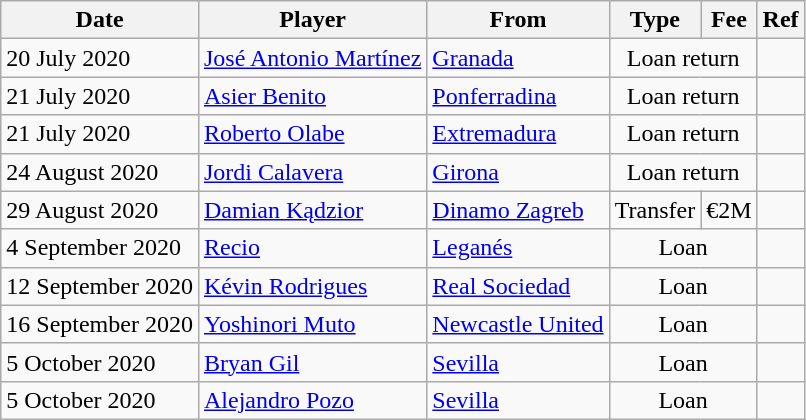<table class="wikitable">
<tr>
<th>Date</th>
<th>Player</th>
<th>From</th>
<th>Type</th>
<th>Fee</th>
<th>Ref</th>
</tr>
<tr>
<td>20 July 2020</td>
<td> <a href='#'>José Antonio Martínez</a></td>
<td><a href='#'>Granada</a></td>
<td align=center colspan=2>Loan return</td>
<td align=center></td>
</tr>
<tr>
<td>21 July 2020</td>
<td> <a href='#'>Asier Benito</a></td>
<td><a href='#'>Ponferradina</a></td>
<td align=center colspan=2>Loan return</td>
<td align=center></td>
</tr>
<tr>
<td>21 July 2020</td>
<td> <a href='#'>Roberto Olabe</a></td>
<td><a href='#'>Extremadura</a></td>
<td align=center colspan=2>Loan return</td>
<td align=center></td>
</tr>
<tr>
<td>24 August 2020</td>
<td> <a href='#'>Jordi Calavera</a></td>
<td><a href='#'>Girona</a></td>
<td align=center colspan=2>Loan return</td>
<td align=center></td>
</tr>
<tr>
<td>29 August 2020</td>
<td> <a href='#'>Damian Kądzior</a></td>
<td> <a href='#'>Dinamo Zagreb</a></td>
<td align=center>Transfer</td>
<td align=center>€2M</td>
<td align=center></td>
</tr>
<tr>
<td>4 September 2020</td>
<td> <a href='#'>Recio</a></td>
<td><a href='#'>Leganés</a></td>
<td align=center colspan=2>Loan</td>
<td align=center></td>
</tr>
<tr>
<td>12 September 2020</td>
<td> <a href='#'>Kévin Rodrigues</a></td>
<td><a href='#'>Real Sociedad</a></td>
<td align=center colspan=2>Loan</td>
<td align=center></td>
</tr>
<tr>
<td>16 September 2020</td>
<td> <a href='#'>Yoshinori Muto</a></td>
<td> <a href='#'>Newcastle United</a></td>
<td align=center colspan=2>Loan</td>
<td align=center></td>
</tr>
<tr>
<td>5 October 2020</td>
<td> <a href='#'>Bryan Gil</a></td>
<td><a href='#'>Sevilla</a></td>
<td align=center colspan=2>Loan</td>
<td align=center></td>
</tr>
<tr>
<td>5 October 2020</td>
<td> <a href='#'>Alejandro Pozo</a></td>
<td><a href='#'>Sevilla</a></td>
<td align=center colspan=2>Loan</td>
<td align=center></td>
</tr>
</table>
